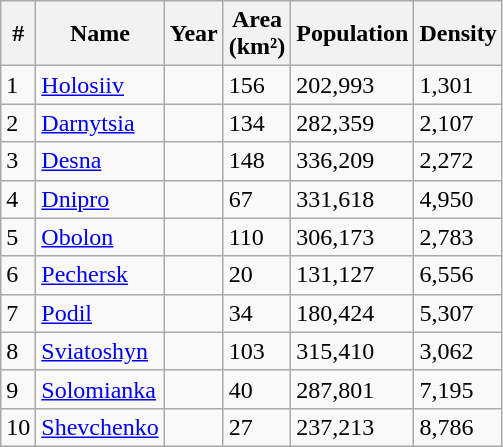<table class="wikitable">
<tr>
<th>#</th>
<th>Name</th>
<th>Year</th>
<th>Area<br>(km²)</th>
<th>Population</th>
<th>Density</th>
</tr>
<tr>
<td>1</td>
<td><a href='#'>Holosiiv</a></td>
<td></td>
<td>156</td>
<td>202,993</td>
<td>1,301</td>
</tr>
<tr>
<td>2</td>
<td><a href='#'>Darnytsia</a></td>
<td></td>
<td>134</td>
<td>282,359</td>
<td>2,107</td>
</tr>
<tr>
<td>3</td>
<td><a href='#'>Desna</a></td>
<td></td>
<td>148</td>
<td>336,209</td>
<td>2,272</td>
</tr>
<tr>
<td>4</td>
<td><a href='#'>Dnipro</a></td>
<td></td>
<td>67</td>
<td>331,618</td>
<td>4,950</td>
</tr>
<tr>
<td>5</td>
<td><a href='#'>Obolon</a></td>
<td></td>
<td>110</td>
<td>306,173</td>
<td>2,783</td>
</tr>
<tr>
<td>6</td>
<td><a href='#'>Pechersk</a></td>
<td></td>
<td>20</td>
<td>131,127</td>
<td>6,556</td>
</tr>
<tr>
<td>7</td>
<td><a href='#'>Podil</a></td>
<td></td>
<td>34</td>
<td>180,424</td>
<td>5,307</td>
</tr>
<tr>
<td>8</td>
<td><a href='#'>Sviatoshyn</a></td>
<td></td>
<td>103</td>
<td>315,410</td>
<td>3,062</td>
</tr>
<tr>
<td>9</td>
<td><a href='#'>Solomianka</a></td>
<td></td>
<td>40</td>
<td>287,801</td>
<td>7,195</td>
</tr>
<tr>
<td>10</td>
<td><a href='#'>Shevchenko</a></td>
<td></td>
<td>27</td>
<td>237,213</td>
<td>8,786</td>
</tr>
</table>
